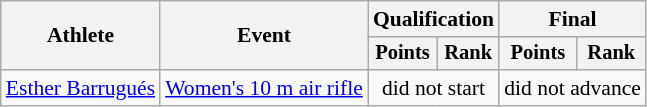<table class="wikitable" style="text-align:center; font-size:90%">
<tr>
<th rowspan=2>Athlete</th>
<th rowspan=2>Event</th>
<th colspan=2>Qualification</th>
<th colspan=2>Final</th>
</tr>
<tr style="font-size:95%">
<th>Points</th>
<th>Rank</th>
<th>Points</th>
<th>Rank</th>
</tr>
<tr>
<td align=left><a href='#'>Esther Barrugués</a></td>
<td align=left><a href='#'>Women's 10 m air rifle</a></td>
<td colspan=2>did not start</td>
<td colspan=2>did not advance</td>
</tr>
</table>
